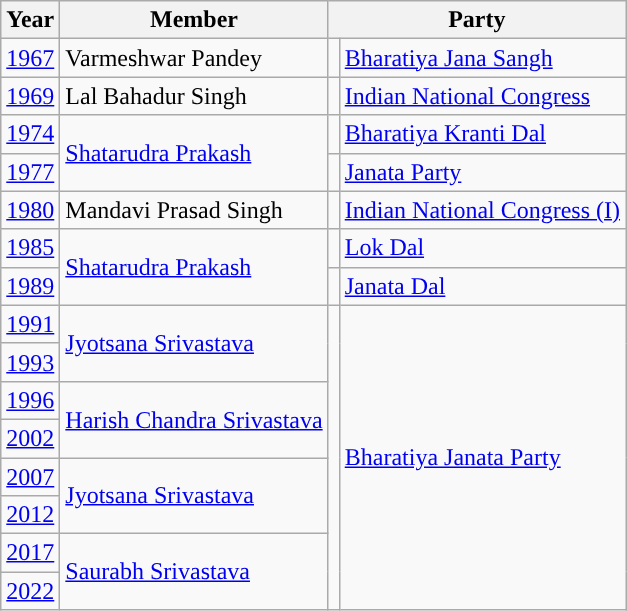<table class="wikitable">
<tr>
<th>Year</th>
<th>Member</th>
<th colspan="2">Party</th>
</tr>
<tr>
<td><a href='#'>1967</a></td>
<td>Varmeshwar Pandey</td>
<td style="background-color: "></td>
<td><a href='#'>Bharatiya Jana Sangh</a></td>
</tr>
<tr>
<td><a href='#'>1969</a></td>
<td>Lal Bahadur Singh</td>
<td style="background-color: "></td>
<td><a href='#'>Indian National Congress</a></td>
</tr>
<tr>
<td><a href='#'>1974</a></td>
<td rowspan="2"><a href='#'>Shatarudra Prakash</a></td>
<td style="background-color: "></td>
<td><a href='#'>Bharatiya Kranti Dal</a></td>
</tr>
<tr>
<td><a href='#'>1977</a></td>
<td style="background-color: "></td>
<td><a href='#'>Janata Party</a></td>
</tr>
<tr>
<td><a href='#'>1980</a></td>
<td>Mandavi Prasad Singh</td>
<td style="background-color: "></td>
<td><a href='#'>Indian National Congress (I)</a></td>
</tr>
<tr>
<td><a href='#'>1985</a></td>
<td rowspan="2"><a href='#'>Shatarudra Prakash</a></td>
<td style="background-color: "></td>
<td><a href='#'>Lok Dal</a></td>
</tr>
<tr>
<td><a href='#'>1989</a></td>
<td style="background-color: "></td>
<td><a href='#'>Janata Dal</a></td>
</tr>
<tr>
<td><a href='#'>1991</a></td>
<td rowspan="2"><a href='#'>Jyotsana Srivastava</a></td>
<td rowspan="8" style="background-color: "></td>
<td rowspan="8"><a href='#'>Bharatiya Janata Party</a></td>
</tr>
<tr>
<td><a href='#'>1993</a></td>
</tr>
<tr>
<td><a href='#'>1996</a></td>
<td rowspan="2"><a href='#'>Harish Chandra Srivastava</a></td>
</tr>
<tr>
<td><a href='#'>2002</a></td>
</tr>
<tr>
<td><a href='#'>2007</a></td>
<td rowspan="2"><a href='#'>Jyotsana Srivastava</a></td>
</tr>
<tr>
<td><a href='#'>2012</a></td>
</tr>
<tr>
<td><a href='#'>2017</a></td>
<td rowspan="2"><a href='#'>Saurabh Srivastava</a></td>
</tr>
<tr>
<td><a href='#'>2022</a></td>
</tr>
</table>
